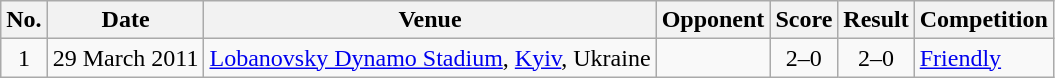<table class="wikitable sortable">
<tr>
<th scope="col">No.</th>
<th scope="col">Date</th>
<th scope="col">Venue</th>
<th scope="col">Opponent</th>
<th scope="col">Score</th>
<th scope="col">Result</th>
<th scope="col">Competition</th>
</tr>
<tr>
<td align="center">1</td>
<td>29 March 2011</td>
<td><a href='#'>Lobanovsky Dynamo Stadium</a>, <a href='#'>Kyiv</a>, Ukraine</td>
<td></td>
<td align="center">2–0</td>
<td align="center">2–0</td>
<td><a href='#'>Friendly</a></td>
</tr>
</table>
